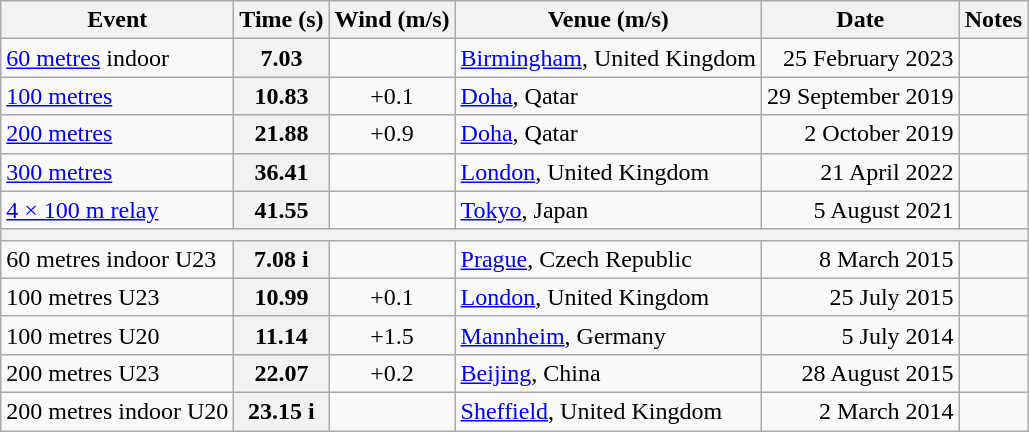<table class="wikitable plainrowheaders">
<tr>
<th scope=col>Event</th>
<th scope=col>Time (s)</th>
<th scope=col>Wind (m/s)</th>
<th scope=col>Venue (m/s)</th>
<th scope=col>Date</th>
<th scope=col>Notes</th>
</tr>
<tr>
<td><a href='#'>60 metres</a> indoor</td>
<th scope="row" style="text-align:center;">7.03 </th>
<td></td>
<td><a href='#'>Birmingham</a>, United Kingdom</td>
<td align=right>25 February 2023</td>
<td><strong></strong></td>
</tr>
<tr>
<td><a href='#'>100 metres</a></td>
<th scope=row style="text-align:center;">10.83</th>
<td align=center>+0.1</td>
<td><a href='#'>Doha</a>, Qatar</td>
<td align=right>29 September 2019</td>
<td><strong></strong></td>
</tr>
<tr>
<td><a href='#'>200 metres</a></td>
<th scope="row" style="text-align:center;">21.88</th>
<td align=center>+0.9</td>
<td><a href='#'>Doha</a>, Qatar</td>
<td align=right>2 October 2019</td>
<td><strong></strong></td>
</tr>
<tr>
<td><a href='#'>300 metres</a></td>
<th scope=row style="text-align:center;">36.41</th>
<td></td>
<td><a href='#'>London</a>, United Kingdom</td>
<td align=right>21 April 2022</td>
<td></td>
</tr>
<tr>
<td><a href='#'>4 × 100 m relay</a></td>
<th scope="row" style="text-align:center;">41.55</th>
<td></td>
<td><a href='#'>Tokyo</a>, Japan</td>
<td align=right>5 August 2021</td>
<td><strong></strong></td>
</tr>
<tr>
<th colspan=6></th>
</tr>
<tr>
<td>60 metres indoor U23</td>
<th scope=row style="text-align:center;">7.08 i</th>
<td></td>
<td><a href='#'>Prague</a>, Czech Republic</td>
<td align=right>8 March 2015</td>
<td></td>
</tr>
<tr>
<td>100 metres U23</td>
<th scope=row style="text-align:center;">10.99</th>
<td align=center>+0.1</td>
<td><a href='#'>London</a>, United Kingdom</td>
<td align=right>25 July 2015</td>
<td></td>
</tr>
<tr>
<td>100 metres U20</td>
<th scope=row style="text-align:center;">11.14</th>
<td align=center>+1.5</td>
<td><a href='#'>Mannheim</a>, Germany</td>
<td align=right>5 July 2014</td>
<td></td>
</tr>
<tr>
<td>200 metres U23</td>
<th scope=row style="text-align:center;">22.07</th>
<td align=center>+0.2</td>
<td><a href='#'>Beijing</a>, China</td>
<td align=right>28 August 2015</td>
<td></td>
</tr>
<tr>
<td>200 metres indoor U20</td>
<th scope=row style="text-align:center;">23.15 i</th>
<td></td>
<td><a href='#'>Sheffield</a>, United Kingdom</td>
<td align=right>2 March 2014</td>
<td><strong></strong></td>
</tr>
</table>
